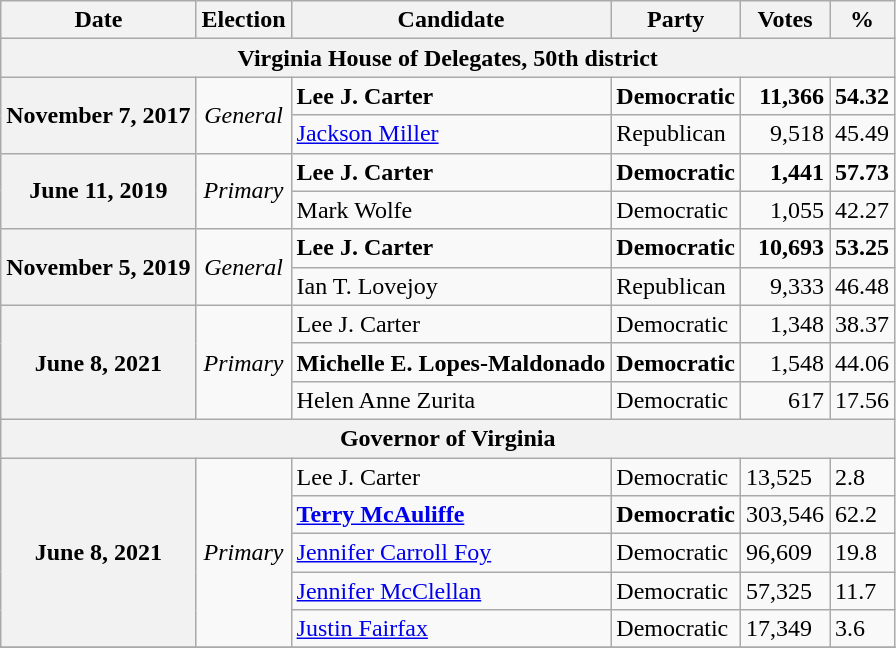<table class="wikitable">
<tr>
<th>Date</th>
<th>Election</th>
<th>Candidate</th>
<th>Party</th>
<th>Votes</th>
<th>%</th>
</tr>
<tr>
<th colspan="6">Virginia House of Delegates, 50th district</th>
</tr>
<tr>
<th rowspan="2">November 7, 2017</th>
<td rowspan="2" align="center"><em>General</em></td>
<td><strong>Lee J. Carter</strong></td>
<td><strong>Democratic</strong></td>
<td align="right"><strong>11,366</strong></td>
<td align="right"><strong>54.32</strong></td>
</tr>
<tr>
<td><a href='#'>Jackson Miller</a></td>
<td>Republican</td>
<td align="right">9,518</td>
<td align="right">45.49</td>
</tr>
<tr>
<th rowspan="2">June 11, 2019</th>
<td rowspan="2" align="center"><em>Primary</em></td>
<td><strong>Lee J. Carter</strong></td>
<td><strong>Democratic</strong></td>
<td align="right"><strong>1,441</strong></td>
<td align="right"><strong>57.73</strong></td>
</tr>
<tr>
<td>Mark Wolfe</td>
<td>Democratic</td>
<td align="right">1,055</td>
<td align="right">42.27</td>
</tr>
<tr>
<th rowspan="2">November 5, 2019</th>
<td rowspan="2" align="center"><em>General</em></td>
<td><strong>Lee J. Carter</strong></td>
<td><strong>Democratic</strong></td>
<td align="right"><strong>10,693</strong></td>
<td align="right"><strong>53.25</strong></td>
</tr>
<tr>
<td>Ian T. Lovejoy</td>
<td>Republican</td>
<td align="right">9,333</td>
<td align="right">46.48</td>
</tr>
<tr>
<th rowspan="3">June 8, 2021</th>
<td rowspan="3" align="center"><em>Primary</em></td>
<td>Lee J. Carter</td>
<td>Democratic</td>
<td align="right">1,348</td>
<td align="right">38.37</td>
</tr>
<tr>
<td><strong>Michelle E. Lopes-Maldonado</strong></td>
<td><strong>Democratic</strong></td>
<td align="right">1,548</td>
<td align="right">44.06</td>
</tr>
<tr>
<td>Helen Anne Zurita</td>
<td>Democratic</td>
<td align="right">617</td>
<td align="right">17.56</td>
</tr>
<tr>
<th colspan="6">Governor of Virginia</th>
</tr>
<tr>
<th rowspan="5">June 8, 2021</th>
<td rowspan="5" align="center"><em>Primary</em></td>
<td>Lee J. Carter</td>
<td>Democratic</td>
<td>13,525</td>
<td>2.8</td>
</tr>
<tr>
<td><strong><a href='#'>Terry McAuliffe</a></strong></td>
<td><strong>Democratic</strong></td>
<td>303,546</td>
<td>62.2</td>
</tr>
<tr>
<td><a href='#'>Jennifer Carroll Foy</a></td>
<td>Democratic</td>
<td>96,609</td>
<td>19.8</td>
</tr>
<tr>
<td><a href='#'>Jennifer McClellan</a></td>
<td>Democratic</td>
<td>57,325</td>
<td>11.7</td>
</tr>
<tr>
<td><a href='#'>Justin Fairfax</a></td>
<td>Democratic</td>
<td>17,349</td>
<td>3.6</td>
</tr>
<tr>
</tr>
</table>
